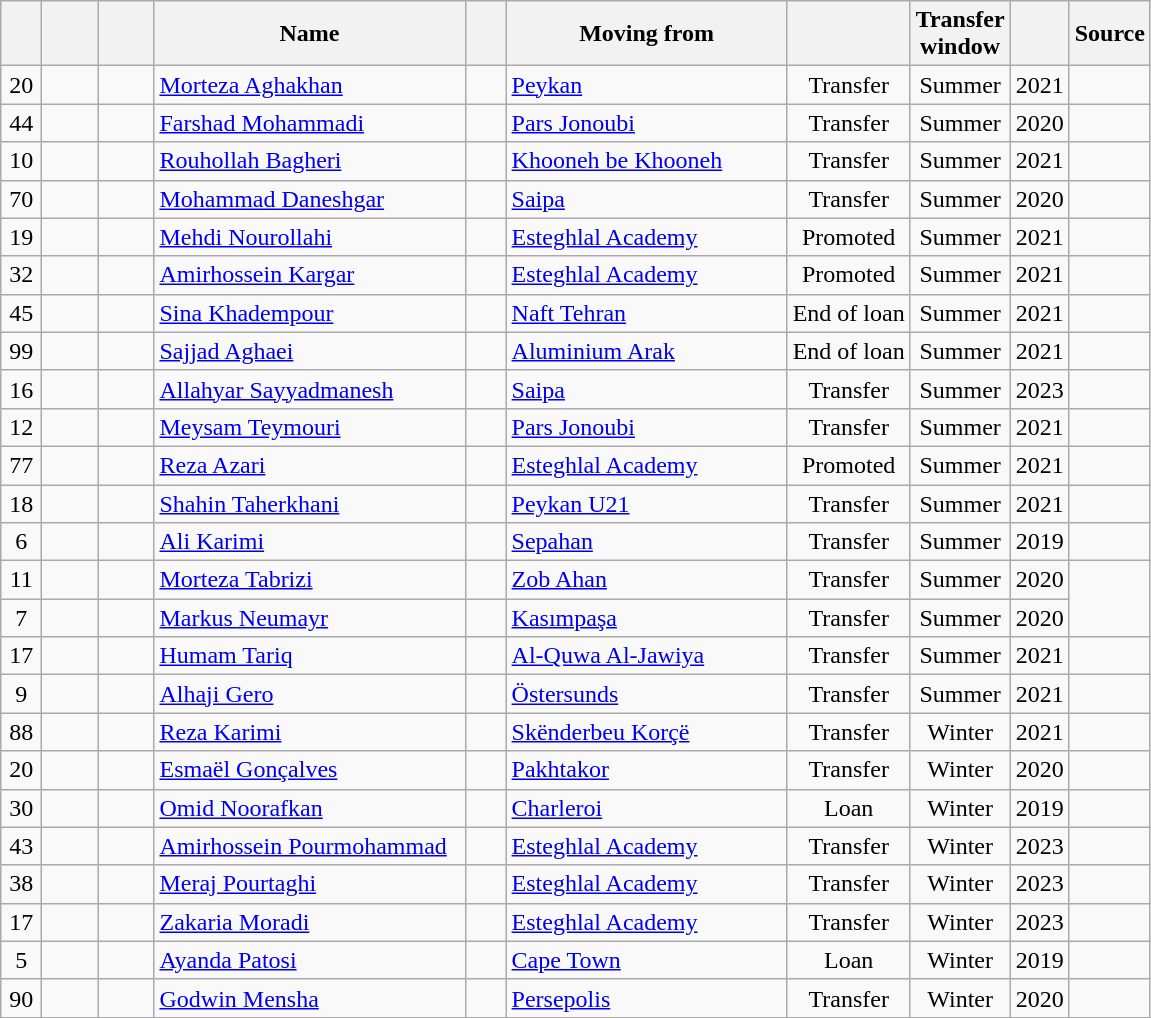<table class="wikitable sortable">
<tr>
<th style="width:20px;"></th>
<th style="width:30px;"></th>
<th style="width:30px;"></th>
<th style="width:200px;">Name</th>
<th style="width:20px;"></th>
<th style="width:180px;">Moving from</th>
<th></th>
<th Transfer window>Transfer<br>window</th>
<th></th>
<th style="width:20px;" class="unsortable">Source</th>
</tr>
<tr>
<td align=center>20</td>
<td align=center></td>
<td align=center></td>
<td><a href='#'>Morteza Aghakhan</a></td>
<td align=center></td>
<td><a href='#'>Peykan</a></td>
<td align=center>Transfer</td>
<td align=center>Summer</td>
<td align=center>2021</td>
<td align=center></td>
</tr>
<tr>
<td align=center>44</td>
<td align=center></td>
<td align=center></td>
<td><a href='#'>Farshad Mohammadi</a></td>
<td align=center></td>
<td><a href='#'>Pars Jonoubi</a></td>
<td align=center>Transfer</td>
<td align=center>Summer</td>
<td align=center>2020</td>
<td align=center></td>
</tr>
<tr>
<td align=center>10</td>
<td align=center></td>
<td align=center></td>
<td><a href='#'>Rouhollah Bagheri</a></td>
<td align=center></td>
<td><a href='#'>Khooneh be Khooneh</a></td>
<td align=center>Transfer</td>
<td align=center>Summer</td>
<td align=center>2021</td>
<td align=center></td>
</tr>
<tr>
<td align=center>70</td>
<td align=center></td>
<td align=center></td>
<td><a href='#'>Mohammad Daneshgar</a></td>
<td align=center></td>
<td><a href='#'>Saipa</a></td>
<td align=center>Transfer</td>
<td align=center>Summer</td>
<td align=center>2020</td>
<td align=center></td>
</tr>
<tr>
<td align=center>19</td>
<td align=center></td>
<td align=center></td>
<td><a href='#'>Mehdi Nourollahi</a></td>
<td align=center></td>
<td><a href='#'>Esteghlal Academy</a></td>
<td align=center>Promoted</td>
<td align=center>Summer</td>
<td align=center>2021</td>
<td align=center></td>
</tr>
<tr>
<td align=center>32</td>
<td align=center></td>
<td align=center></td>
<td><a href='#'>Amirhossein Kargar</a></td>
<td align=center></td>
<td><a href='#'>Esteghlal Academy</a></td>
<td align=center>Promoted</td>
<td align=center>Summer</td>
<td align=center>2021</td>
<td align=center></td>
</tr>
<tr>
<td align=center>45</td>
<td align=center></td>
<td align=center></td>
<td><a href='#'>Sina Khadempour</a></td>
<td align=center></td>
<td><a href='#'>Naft Tehran</a></td>
<td align=center>End of loan</td>
<td align=center>Summer</td>
<td align=center>2021</td>
<td align=center></td>
</tr>
<tr>
<td align=center>99</td>
<td align=center></td>
<td align=center></td>
<td><a href='#'>Sajjad Aghaei</a></td>
<td align=center></td>
<td><a href='#'>Aluminium Arak</a></td>
<td align=center>End of loan</td>
<td align=center>Summer</td>
<td align=center>2021</td>
<td align=center></td>
</tr>
<tr>
<td align=center>16</td>
<td align=center></td>
<td align=center></td>
<td><a href='#'>Allahyar Sayyadmanesh</a></td>
<td align=center></td>
<td><a href='#'>Saipa</a></td>
<td align=center>Transfer</td>
<td align=center>Summer</td>
<td align=center>2023</td>
<td align=center></td>
</tr>
<tr>
<td align=center>12</td>
<td align=center></td>
<td align=center></td>
<td><a href='#'>Meysam Teymouri</a></td>
<td align=center></td>
<td><a href='#'>Pars Jonoubi</a></td>
<td align=center>Transfer</td>
<td align=center>Summer</td>
<td align=center>2021</td>
<td align=center></td>
</tr>
<tr>
<td align=center>77</td>
<td align=center></td>
<td align=center></td>
<td><a href='#'>Reza Azari</a></td>
<td align=center></td>
<td><a href='#'>Esteghlal Academy</a></td>
<td align=center>Promoted</td>
<td align=center>Summer</td>
<td align=center>2021</td>
<td align=center></td>
</tr>
<tr>
<td align=center>18</td>
<td align=center></td>
<td align=center></td>
<td><a href='#'>Shahin Taherkhani</a></td>
<td align=center></td>
<td><a href='#'>Peykan U21</a></td>
<td align=center>Transfer</td>
<td align=center>Summer</td>
<td align=center>2021</td>
<td align=center></td>
</tr>
<tr>
<td align=center>6</td>
<td align=center></td>
<td align=center></td>
<td><a href='#'>Ali Karimi</a></td>
<td align=center></td>
<td><a href='#'>Sepahan</a></td>
<td align=center>Transfer</td>
<td align=center>Summer</td>
<td align=center>2019</td>
<td align=center></td>
</tr>
<tr>
<td align=center>11</td>
<td align=center></td>
<td align=center></td>
<td><a href='#'>Morteza Tabrizi</a></td>
<td align=center></td>
<td><a href='#'>Zob Ahan</a></td>
<td align=center>Transfer</td>
<td align=center>Summer</td>
<td align=center>2020</td>
<td rowspan=2 align=center></td>
</tr>
<tr>
<td align=center>7</td>
<td align=center></td>
<td align=center></td>
<td><a href='#'>Markus Neumayr</a></td>
<td align=center></td>
<td> <a href='#'>Kasımpaşa</a></td>
<td align=center>Transfer</td>
<td align=center>Summer</td>
<td align=center>2020</td>
</tr>
<tr>
<td align=center>17</td>
<td align=center></td>
<td align=center></td>
<td><a href='#'>Humam Tariq</a></td>
<td align=center></td>
<td> <a href='#'>Al-Quwa Al-Jawiya</a></td>
<td align=center>Transfer</td>
<td align=center>Summer</td>
<td align=center>2021</td>
<td align=center></td>
</tr>
<tr>
<td align=center>9</td>
<td align=center></td>
<td align=center></td>
<td><a href='#'>Alhaji Gero</a></td>
<td align=center></td>
<td> <a href='#'>Östersunds</a></td>
<td align=center>Transfer</td>
<td align=center>Summer</td>
<td align=center>2021</td>
<td align=center></td>
</tr>
<tr>
<td align=center>88</td>
<td align=center></td>
<td align=center></td>
<td><a href='#'>Reza Karimi</a></td>
<td align=center></td>
<td> <a href='#'>Skënderbeu Korçë</a></td>
<td align=center>Transfer</td>
<td align=center>Winter</td>
<td align=center>2021</td>
<td align=center></td>
</tr>
<tr>
<td align=center>20</td>
<td align=center></td>
<td align=center></td>
<td><a href='#'>Esmaël Gonçalves</a></td>
<td align=center></td>
<td> <a href='#'>Pakhtakor</a></td>
<td align=center>Transfer</td>
<td align=center>Winter</td>
<td align=center>2020</td>
<td align=center></td>
</tr>
<tr>
<td align=center>30</td>
<td align=center></td>
<td align=center></td>
<td><a href='#'>Omid Noorafkan</a></td>
<td align=center></td>
<td> <a href='#'>Charleroi</a></td>
<td align=center>Loan</td>
<td align=center>Winter</td>
<td align=center>2019</td>
<td align=center></td>
</tr>
<tr>
<td align=center>43</td>
<td align=center></td>
<td align=center></td>
<td><a href='#'>Amirhossein Pourmohammad</a></td>
<td align=center></td>
<td><a href='#'>Esteghlal Academy</a></td>
<td align=center>Transfer</td>
<td align=center>Winter</td>
<td align=center>2023</td>
<td align=center></td>
</tr>
<tr>
<td align=center>38</td>
<td align=center></td>
<td align=center></td>
<td><a href='#'>Meraj Pourtaghi</a></td>
<td align=center></td>
<td><a href='#'>Esteghlal Academy</a></td>
<td align=center>Transfer</td>
<td align=center>Winter</td>
<td align=center>2023</td>
<td align=center></td>
</tr>
<tr>
<td align=center>17</td>
<td align=center></td>
<td align=center></td>
<td><a href='#'>Zakaria Moradi</a></td>
<td align=center></td>
<td><a href='#'>Esteghlal Academy</a></td>
<td align=center>Transfer</td>
<td align=center>Winter</td>
<td align=center>2023</td>
<td align=center></td>
</tr>
<tr>
<td align=center>5</td>
<td align=center></td>
<td align=center></td>
<td><a href='#'>Ayanda Patosi</a></td>
<td align=center></td>
<td> <a href='#'>Cape Town</a></td>
<td align=center>Loan</td>
<td align=center>Winter</td>
<td align=center>2019</td>
<td align=center></td>
</tr>
<tr>
<td align=center>90</td>
<td align=center></td>
<td align=center></td>
<td><a href='#'>Godwin Mensha</a></td>
<td align=center></td>
<td><a href='#'>Persepolis</a></td>
<td align=center>Transfer</td>
<td align=center>Winter</td>
<td align=center>2020</td>
<td align=center></td>
</tr>
</table>
